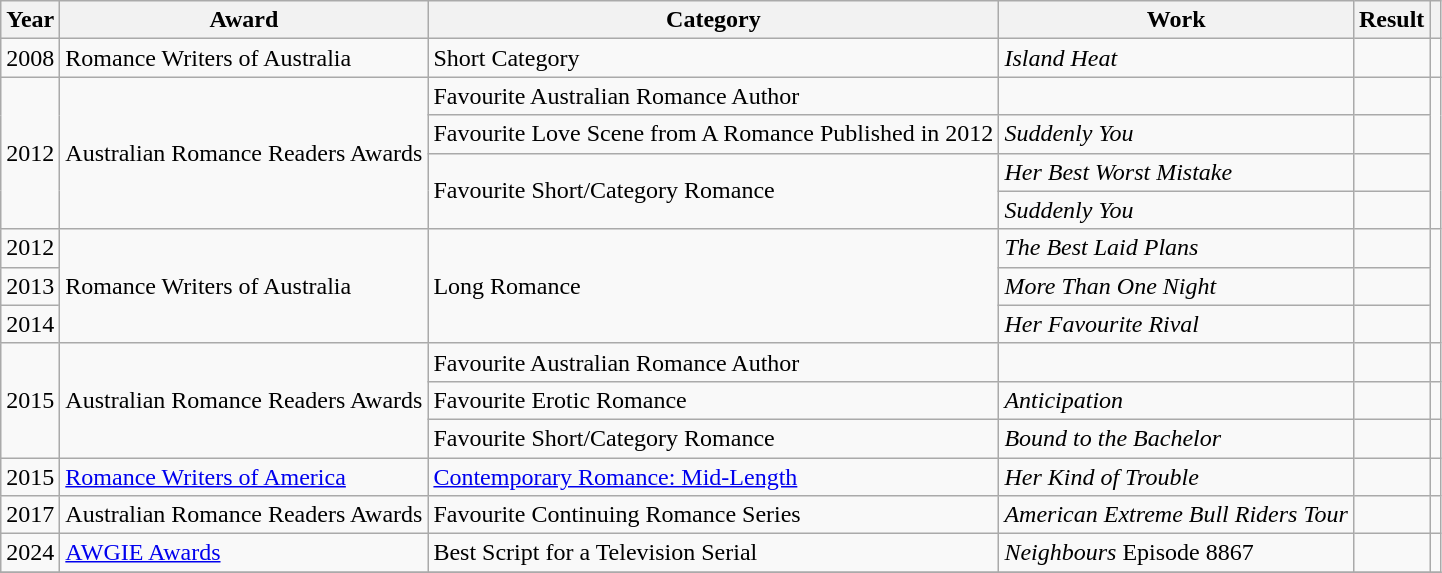<table class="wikitable">
<tr>
<th>Year</th>
<th>Award</th>
<th>Category</th>
<th>Work</th>
<th>Result</th>
<th></th>
</tr>
<tr>
<td>2008</td>
<td>Romance Writers of Australia</td>
<td>Short Category</td>
<td><em>Island Heat</em></td>
<td></td>
<td style="text-align:center;"></td>
</tr>
<tr>
<td rowspan="4">2012</td>
<td rowspan="4">Australian Romance Readers Awards</td>
<td>Favourite Australian Romance Author</td>
<td></td>
<td></td>
<td style="text-align:center;" rowspan="4"></td>
</tr>
<tr>
<td>Favourite Love Scene from A Romance Published in 2012</td>
<td><em>Suddenly You</em></td>
<td></td>
</tr>
<tr>
<td rowspan="2">Favourite Short/Category Romance</td>
<td><em>Her Best Worst Mistake</em></td>
<td></td>
</tr>
<tr>
<td><em>Suddenly You</em></td>
<td></td>
</tr>
<tr>
<td>2012</td>
<td rowspan="3">Romance Writers of Australia</td>
<td rowspan="3">Long Romance</td>
<td><em>The Best Laid Plans</em></td>
<td></td>
<td style="text-align:center;" rowspan="3"></td>
</tr>
<tr>
<td>2013</td>
<td><em>More Than One Night</em></td>
<td></td>
</tr>
<tr>
<td>2014</td>
<td><em>Her Favourite Rival</em></td>
<td></td>
</tr>
<tr>
<td rowspan="3">2015</td>
<td rowspan="3">Australian Romance Readers Awards</td>
<td>Favourite Australian Romance Author</td>
<td></td>
<td></td>
<td style="text-align:center;"></td>
</tr>
<tr>
<td>Favourite Erotic Romance</td>
<td><em>Anticipation</em></td>
<td></td>
<td style="text-align:center;"></td>
</tr>
<tr>
<td>Favourite Short/Category Romance</td>
<td><em>Bound to the Bachelor</em></td>
<td></td>
<td style="text-align:center;"></td>
</tr>
<tr>
<td>2015</td>
<td><a href='#'>Romance Writers of America</a></td>
<td><a href='#'>Contemporary Romance: Mid-Length</a></td>
<td><em>Her Kind of Trouble</em></td>
<td></td>
<td style="text-align:center;"></td>
</tr>
<tr>
<td>2017</td>
<td>Australian Romance Readers Awards</td>
<td>Favourite Continuing Romance Series</td>
<td><em>American Extreme Bull Riders Tour</em></td>
<td></td>
<td style="text-align:center;"></td>
</tr>
<tr>
<td>2024</td>
<td><a href='#'>AWGIE Awards</a></td>
<td>Best Script for a Television Serial</td>
<td><em>Neighbours</em> Episode 8867</td>
<td></td>
<td style="text-align:center;"></td>
</tr>
<tr>
</tr>
</table>
